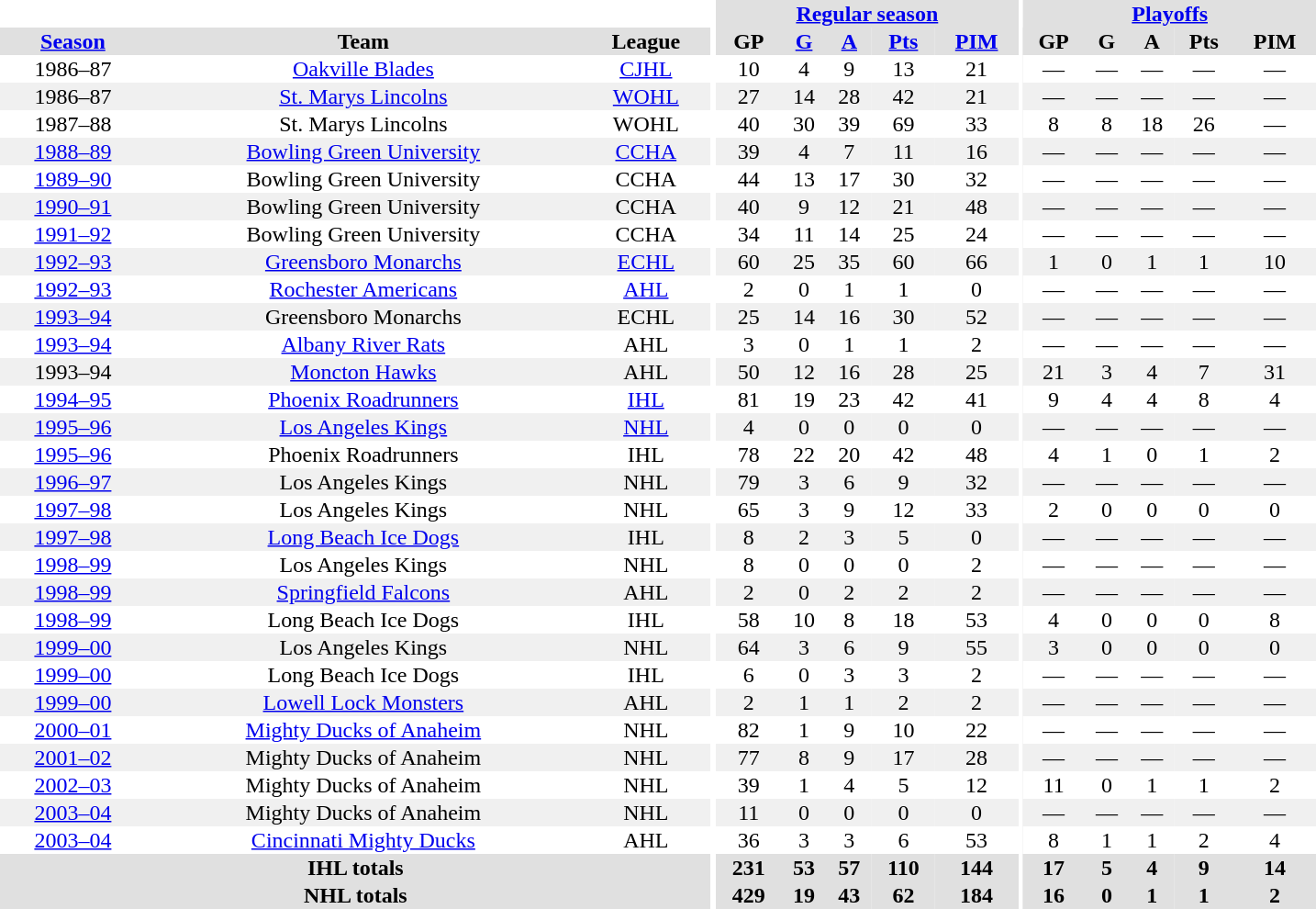<table border="0" cellpadding="1" cellspacing="0" style="text-align:center; width:60em">
<tr bgcolor="#e0e0e0">
<th colspan="3" bgcolor="#ffffff"></th>
<th rowspan="100" bgcolor="#ffffff"></th>
<th colspan="5"><a href='#'>Regular season</a></th>
<th rowspan="100" bgcolor="#ffffff"></th>
<th colspan="5"><a href='#'>Playoffs</a></th>
</tr>
<tr bgcolor="#e0e0e0">
<th><a href='#'>Season</a></th>
<th>Team</th>
<th>League</th>
<th>GP</th>
<th><a href='#'>G</a></th>
<th><a href='#'>A</a></th>
<th><a href='#'>Pts</a></th>
<th><a href='#'>PIM</a></th>
<th>GP</th>
<th>G</th>
<th>A</th>
<th>Pts</th>
<th>PIM</th>
</tr>
<tr>
<td>1986–87</td>
<td><a href='#'>Oakville Blades</a></td>
<td><a href='#'>CJHL</a></td>
<td>10</td>
<td>4</td>
<td>9</td>
<td>13</td>
<td>21</td>
<td>—</td>
<td>—</td>
<td>—</td>
<td>—</td>
<td>—</td>
</tr>
<tr bgcolor="#f0f0f0">
<td>1986–87</td>
<td><a href='#'>St. Marys Lincolns</a></td>
<td><a href='#'>WOHL</a></td>
<td>27</td>
<td>14</td>
<td>28</td>
<td>42</td>
<td>21</td>
<td>—</td>
<td>—</td>
<td>—</td>
<td>—</td>
<td>—</td>
</tr>
<tr>
<td>1987–88</td>
<td>St. Marys Lincolns</td>
<td>WOHL</td>
<td>40</td>
<td>30</td>
<td>39</td>
<td>69</td>
<td>33</td>
<td>8</td>
<td>8</td>
<td>18</td>
<td>26</td>
<td>—</td>
<td></td>
</tr>
<tr bgcolor="#f0f0f0">
<td><a href='#'>1988–89</a></td>
<td><a href='#'>Bowling Green University</a></td>
<td><a href='#'>CCHA</a></td>
<td>39</td>
<td>4</td>
<td>7</td>
<td>11</td>
<td>16</td>
<td>—</td>
<td>—</td>
<td>—</td>
<td>—</td>
<td>—</td>
</tr>
<tr>
<td><a href='#'>1989–90</a></td>
<td>Bowling Green University</td>
<td>CCHA</td>
<td>44</td>
<td>13</td>
<td>17</td>
<td>30</td>
<td>32</td>
<td>—</td>
<td>—</td>
<td>—</td>
<td>—</td>
<td>—</td>
</tr>
<tr bgcolor="#f0f0f0">
<td><a href='#'>1990–91</a></td>
<td>Bowling Green University</td>
<td>CCHA</td>
<td>40</td>
<td>9</td>
<td>12</td>
<td>21</td>
<td>48</td>
<td>—</td>
<td>—</td>
<td>—</td>
<td>—</td>
<td>—</td>
</tr>
<tr>
<td><a href='#'>1991–92</a></td>
<td>Bowling Green University</td>
<td>CCHA</td>
<td>34</td>
<td>11</td>
<td>14</td>
<td>25</td>
<td>24</td>
<td>—</td>
<td>—</td>
<td>—</td>
<td>—</td>
<td>—</td>
</tr>
<tr bgcolor="#f0f0f0">
<td><a href='#'>1992–93</a></td>
<td><a href='#'>Greensboro Monarchs</a></td>
<td><a href='#'>ECHL</a></td>
<td>60</td>
<td>25</td>
<td>35</td>
<td>60</td>
<td>66</td>
<td>1</td>
<td>0</td>
<td>1</td>
<td>1</td>
<td>10</td>
</tr>
<tr>
<td><a href='#'>1992–93</a></td>
<td><a href='#'>Rochester Americans</a></td>
<td><a href='#'>AHL</a></td>
<td>2</td>
<td>0</td>
<td>1</td>
<td>1</td>
<td>0</td>
<td>—</td>
<td>—</td>
<td>—</td>
<td>—</td>
<td>—</td>
</tr>
<tr bgcolor="#f0f0f0">
<td><a href='#'>1993–94</a></td>
<td>Greensboro Monarchs</td>
<td>ECHL</td>
<td>25</td>
<td>14</td>
<td>16</td>
<td>30</td>
<td>52</td>
<td>—</td>
<td>—</td>
<td>—</td>
<td>—</td>
<td>—</td>
</tr>
<tr>
<td><a href='#'>1993–94</a></td>
<td><a href='#'>Albany River Rats</a></td>
<td>AHL</td>
<td>3</td>
<td>0</td>
<td>1</td>
<td>1</td>
<td>2</td>
<td>—</td>
<td>—</td>
<td>—</td>
<td>—</td>
<td>—</td>
</tr>
<tr bgcolor="#f0f0f0">
<td>1993–94</td>
<td><a href='#'>Moncton Hawks</a></td>
<td>AHL</td>
<td>50</td>
<td>12</td>
<td>16</td>
<td>28</td>
<td>25</td>
<td>21</td>
<td>3</td>
<td>4</td>
<td>7</td>
<td>31</td>
</tr>
<tr>
<td><a href='#'>1994–95</a></td>
<td><a href='#'>Phoenix Roadrunners</a></td>
<td><a href='#'>IHL</a></td>
<td>81</td>
<td>19</td>
<td>23</td>
<td>42</td>
<td>41</td>
<td>9</td>
<td>4</td>
<td>4</td>
<td>8</td>
<td>4</td>
</tr>
<tr bgcolor="#f0f0f0">
<td><a href='#'>1995–96</a></td>
<td><a href='#'>Los Angeles Kings</a></td>
<td><a href='#'>NHL</a></td>
<td>4</td>
<td>0</td>
<td>0</td>
<td>0</td>
<td>0</td>
<td>—</td>
<td>—</td>
<td>—</td>
<td>—</td>
<td>—</td>
</tr>
<tr>
<td><a href='#'>1995–96</a></td>
<td>Phoenix Roadrunners</td>
<td>IHL</td>
<td>78</td>
<td>22</td>
<td>20</td>
<td>42</td>
<td>48</td>
<td>4</td>
<td>1</td>
<td>0</td>
<td>1</td>
<td>2</td>
</tr>
<tr bgcolor="#f0f0f0">
<td><a href='#'>1996–97</a></td>
<td>Los Angeles Kings</td>
<td>NHL</td>
<td>79</td>
<td>3</td>
<td>6</td>
<td>9</td>
<td>32</td>
<td>—</td>
<td>—</td>
<td>—</td>
<td>—</td>
<td>—</td>
</tr>
<tr>
<td><a href='#'>1997–98</a></td>
<td>Los Angeles Kings</td>
<td>NHL</td>
<td>65</td>
<td>3</td>
<td>9</td>
<td>12</td>
<td>33</td>
<td>2</td>
<td>0</td>
<td>0</td>
<td>0</td>
<td>0</td>
</tr>
<tr bgcolor="#f0f0f0">
<td><a href='#'>1997–98</a></td>
<td><a href='#'>Long Beach Ice Dogs</a></td>
<td>IHL</td>
<td>8</td>
<td>2</td>
<td>3</td>
<td>5</td>
<td>0</td>
<td>—</td>
<td>—</td>
<td>—</td>
<td>—</td>
<td>—</td>
</tr>
<tr>
<td><a href='#'>1998–99</a></td>
<td>Los Angeles Kings</td>
<td>NHL</td>
<td>8</td>
<td>0</td>
<td>0</td>
<td>0</td>
<td>2</td>
<td>—</td>
<td>—</td>
<td>—</td>
<td>—</td>
<td>—</td>
</tr>
<tr bgcolor="#f0f0f0">
<td><a href='#'>1998–99</a></td>
<td><a href='#'>Springfield Falcons</a></td>
<td>AHL</td>
<td>2</td>
<td>0</td>
<td>2</td>
<td>2</td>
<td>2</td>
<td>—</td>
<td>—</td>
<td>—</td>
<td>—</td>
<td>—</td>
</tr>
<tr>
<td><a href='#'>1998–99</a></td>
<td>Long Beach Ice Dogs</td>
<td>IHL</td>
<td>58</td>
<td>10</td>
<td>8</td>
<td>18</td>
<td>53</td>
<td>4</td>
<td>0</td>
<td>0</td>
<td>0</td>
<td>8</td>
</tr>
<tr bgcolor="#f0f0f0">
<td><a href='#'>1999–00</a></td>
<td>Los Angeles Kings</td>
<td>NHL</td>
<td>64</td>
<td>3</td>
<td>6</td>
<td>9</td>
<td>55</td>
<td>3</td>
<td>0</td>
<td>0</td>
<td>0</td>
<td>0</td>
</tr>
<tr>
<td><a href='#'>1999–00</a></td>
<td>Long Beach Ice Dogs</td>
<td>IHL</td>
<td>6</td>
<td>0</td>
<td>3</td>
<td>3</td>
<td>2</td>
<td>—</td>
<td>—</td>
<td>—</td>
<td>—</td>
<td>—</td>
</tr>
<tr bgcolor="#f0f0f0">
<td><a href='#'>1999–00</a></td>
<td><a href='#'>Lowell Lock Monsters</a></td>
<td>AHL</td>
<td>2</td>
<td>1</td>
<td>1</td>
<td>2</td>
<td>2</td>
<td>—</td>
<td>—</td>
<td>—</td>
<td>—</td>
<td>—</td>
</tr>
<tr>
<td><a href='#'>2000–01</a></td>
<td><a href='#'>Mighty Ducks of Anaheim</a></td>
<td>NHL</td>
<td>82</td>
<td>1</td>
<td>9</td>
<td>10</td>
<td>22</td>
<td>—</td>
<td>—</td>
<td>—</td>
<td>—</td>
<td>—</td>
</tr>
<tr bgcolor="#f0f0f0">
<td><a href='#'>2001–02</a></td>
<td>Mighty Ducks of Anaheim</td>
<td>NHL</td>
<td>77</td>
<td>8</td>
<td>9</td>
<td>17</td>
<td>28</td>
<td>—</td>
<td>—</td>
<td>—</td>
<td>—</td>
<td>—</td>
</tr>
<tr>
<td><a href='#'>2002–03</a></td>
<td>Mighty Ducks of Anaheim</td>
<td>NHL</td>
<td>39</td>
<td>1</td>
<td>4</td>
<td>5</td>
<td>12</td>
<td>11</td>
<td>0</td>
<td>1</td>
<td>1</td>
<td>2</td>
</tr>
<tr bgcolor="#f0f0f0">
<td><a href='#'>2003–04</a></td>
<td>Mighty Ducks of Anaheim</td>
<td>NHL</td>
<td>11</td>
<td>0</td>
<td>0</td>
<td>0</td>
<td>0</td>
<td>—</td>
<td>—</td>
<td>—</td>
<td>—</td>
<td>—</td>
</tr>
<tr>
<td><a href='#'>2003–04</a></td>
<td><a href='#'>Cincinnati Mighty Ducks</a></td>
<td>AHL</td>
<td>36</td>
<td>3</td>
<td>3</td>
<td>6</td>
<td>53</td>
<td>8</td>
<td>1</td>
<td>1</td>
<td>2</td>
<td>4</td>
</tr>
<tr bgcolor="#e0e0e0">
<th colspan="3">IHL totals</th>
<th>231</th>
<th>53</th>
<th>57</th>
<th>110</th>
<th>144</th>
<th>17</th>
<th>5</th>
<th>4</th>
<th>9</th>
<th>14</th>
</tr>
<tr bgcolor="#e0e0e0">
<th colspan="3">NHL totals</th>
<th>429</th>
<th>19</th>
<th>43</th>
<th>62</th>
<th>184</th>
<th>16</th>
<th>0</th>
<th>1</th>
<th>1</th>
<th>2</th>
</tr>
</table>
